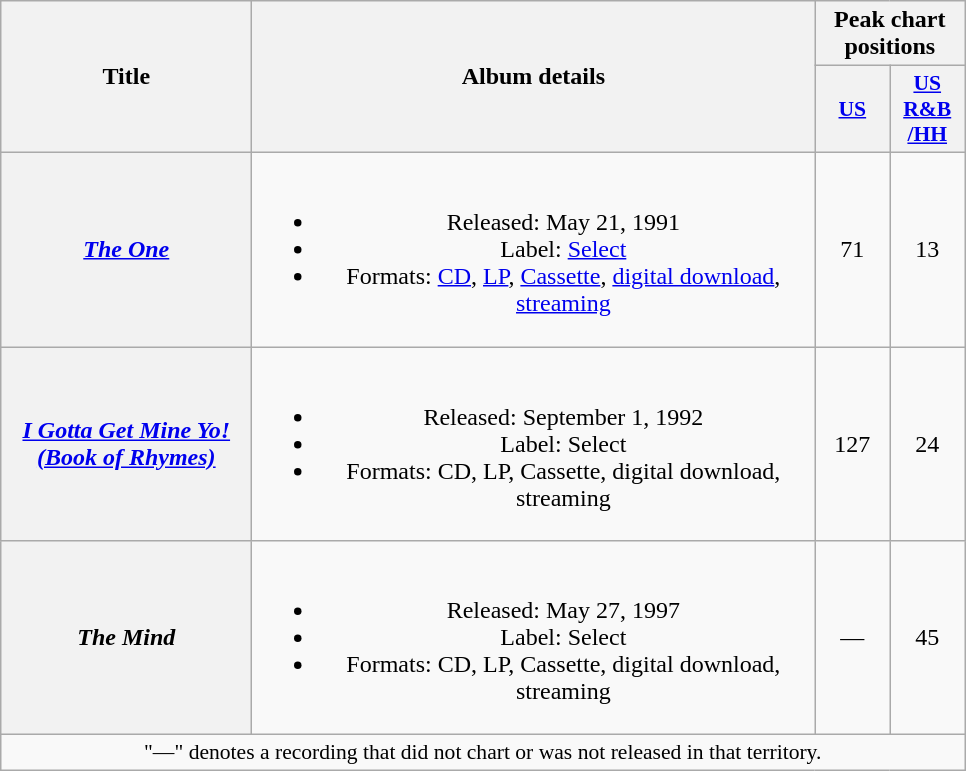<table class="wikitable plainrowheaders" style="text-align:center;" border="1">
<tr>
<th scope="col" rowspan="2" style="width:10em;">Title</th>
<th scope="col" rowspan="2" style="width:23em;">Album details</th>
<th scope="col" colspan="2">Peak chart positions</th>
</tr>
<tr>
<th scope="col" style="width:3em;font-size:90%;"><a href='#'>US</a><br></th>
<th scope="col" style="width:3em;font-size:90%;"><a href='#'>US<br>R&B<br>/HH</a><br></th>
</tr>
<tr>
<th scope="row"><em><a href='#'>The One</a></em></th>
<td><br><ul><li>Released: May 21, 1991</li><li>Label: <a href='#'>Select</a></li><li>Formats: <a href='#'>CD</a>, <a href='#'>LP</a>, <a href='#'>Cassette</a>, <a href='#'>digital download</a>, <a href='#'>streaming</a></li></ul></td>
<td style="text-align:center;">71</td>
<td style="text-align:center;">13</td>
</tr>
<tr>
<th scope="row"><em><a href='#'>I Gotta Get Mine Yo! (Book of Rhymes)</a></em></th>
<td><br><ul><li>Released: September 1, 1992</li><li>Label: Select</li><li>Formats: CD, LP, Cassette, digital download, streaming</li></ul></td>
<td style="text-align:center;">127</td>
<td style="text-align:center;">24</td>
</tr>
<tr>
<th scope="row"><em>The Mind</em></th>
<td><br><ul><li>Released: May 27, 1997</li><li>Label: Select</li><li>Formats: CD, LP, Cassette, digital download, streaming</li></ul></td>
<td style="text-align:center;">—</td>
<td style="text-align:center;">45</td>
</tr>
<tr>
<td colspan="4" style="font-size:90%">"—" denotes a recording that did not chart or was not released in that territory.</td>
</tr>
</table>
